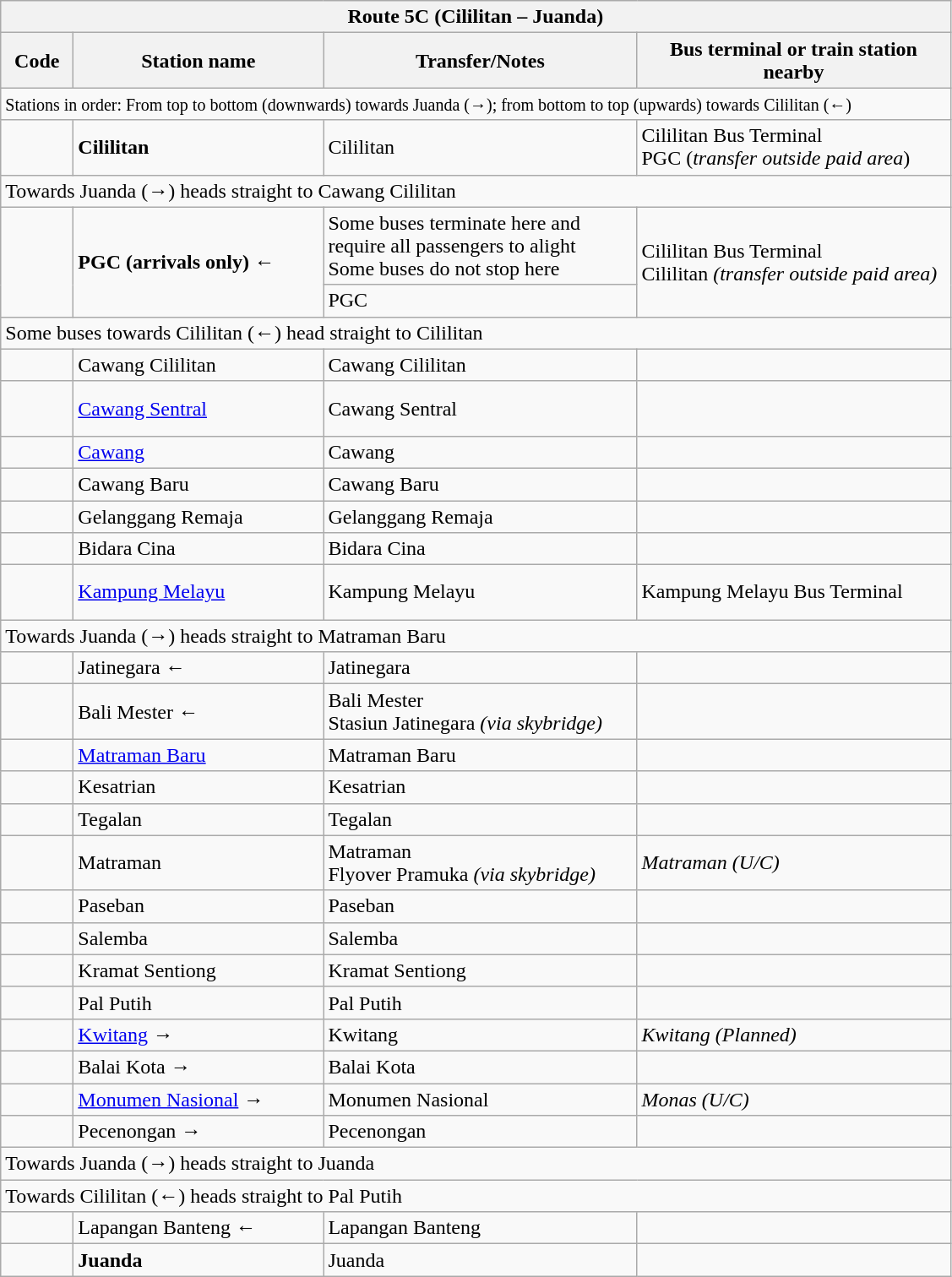<table class="wikitable" style="font-size:100%">
<tr>
<th colspan="4" align="left"> Route 5C (Cililitan – Juanda)</th>
</tr>
<tr>
<th width="50">Code</th>
<th width="190">Station name</th>
<th width="240">Transfer/Notes</th>
<th width="240">Bus terminal or train station nearby</th>
</tr>
<tr>
<td colspan="4"><small>Stations in order: From top to bottom (downwards) towards Juanda (→); from bottom to top (upwards) towards Cililitan (←)</small></td>
</tr>
<tr>
<td align="center"><strong></strong></td>
<td><strong>Cililitan</strong></td>
<td>  Cililitan</td>
<td> Cililitan Bus Terminal<br> PGC (<em>transfer outside paid area</em>)</td>
</tr>
<tr>
<td colspan="4">Towards Juanda (→) heads straight to Cawang Cililitan</td>
</tr>
<tr>
<td rowspan="2" align="center"><strong></strong></td>
<td rowspan="2"><strong>PGC (arrivals only) ←</strong></td>
<td>Some buses terminate here and require all passengers to alight<br>Some buses do not stop here</td>
<td rowspan="2"> Cililitan Bus Terminal<br>  Cililitan <em>(transfer outside paid area)</em></td>
</tr>
<tr>
<td> PGC</td>
</tr>
<tr>
<td colspan="4">Some buses towards Cililitan (←) head straight to Cililitan</td>
</tr>
<tr>
<td align="center"><strong></strong><br><strong></strong></td>
<td>Cawang Cililitan</td>
<td>   Cawang Cililitan</td>
<td></td>
</tr>
<tr>
<td align="center"><strong></strong><br><strong></strong><br><strong></strong></td>
<td><a href='#'>Cawang Sentral</a></td>
<td>     Cawang Sentral</td>
<td></td>
</tr>
<tr>
<td align="center"><strong></strong><br><strong></strong></td>
<td><a href='#'>Cawang</a></td>
<td>    Cawang</td>
<td>  </td>
</tr>
<tr>
<td align="center"><strong></strong></td>
<td>Cawang Baru</td>
<td> Cawang Baru</td>
<td></td>
</tr>
<tr>
<td align="center"><strong></strong></td>
<td>Gelanggang Remaja</td>
<td> Gelanggang Remaja</td>
<td></td>
</tr>
<tr>
<td align="center"><strong></strong></td>
<td>Bidara Cina</td>
<td> Bidara Cina</td>
<td></td>
</tr>
<tr>
<td align="center"><strong></strong><br><strong></strong><br><strong></strong></td>
<td><a href='#'>Kampung Melayu</a></td>
<td>   Kampung Melayu</td>
<td> Kampung Melayu Bus Terminal</td>
</tr>
<tr>
<td colspan="4">Towards Juanda (→) heads straight to Matraman Baru</td>
</tr>
<tr>
<td align="center"><strong></strong><br><strong></strong></td>
<td>Jatinegara ←</td>
<td>  Jatinegara</td>
<td></td>
</tr>
<tr>
<td align="center"><strong></strong></td>
<td>Bali Mester ←</td>
<td> Bali Mester<br> Stasiun Jatinegara <em>(via skybridge)</em></td>
<td>  </td>
</tr>
<tr>
<td align="center"><strong></strong></td>
<td><a href='#'>Matraman Baru</a></td>
<td> Matraman Baru</td>
<td> </td>
</tr>
<tr>
<td align="center"><strong></strong></td>
<td>Kesatrian</td>
<td>  Kesatrian</td>
<td></td>
</tr>
<tr>
<td align="center"><strong></strong></td>
<td>Tegalan</td>
<td>  Tegalan</td>
<td></td>
</tr>
<tr>
<td align="center"><strong></strong></td>
<td>Matraman</td>
<td> Matraman<br>  Flyover Pramuka <em>(via skybridge)</em></td>
<td> <em>Matraman (U/C)</em></td>
</tr>
<tr>
<td align="center"><strong></strong></td>
<td>Paseban</td>
<td> Paseban</td>
<td></td>
</tr>
<tr>
<td align="center"><strong></strong></td>
<td>Salemba</td>
<td> Salemba</td>
<td></td>
</tr>
<tr>
<td align="center"><strong></strong></td>
<td>Kramat Sentiong</td>
<td> Kramat Sentiong</td>
<td></td>
</tr>
<tr>
<td align="center"><strong></strong></td>
<td>Pal Putih</td>
<td> Pal Putih</td>
<td></td>
</tr>
<tr>
<td align="center"><strong></strong></td>
<td><a href='#'>Kwitang</a> →</td>
<td>   Kwitang</td>
<td> <em>Kwitang (Planned)</em></td>
</tr>
<tr>
<td align="center"><strong></strong></td>
<td>Balai Kota →</td>
<td>     Balai Kota</td>
<td></td>
</tr>
<tr>
<td align="center"><strong></strong><br><strong></strong></td>
<td><a href='#'>Monumen Nasional</a> →</td>
<td>    Monumen Nasional</td>
<td> <em>Monas (U/C)</em></td>
</tr>
<tr>
<td align="center"><strong></strong><br><strong></strong></td>
<td>Pecenongan →</td>
<td>    Pecenongan</td>
<td></td>
</tr>
<tr>
<td colspan="4">Towards Juanda (→) heads straight to Juanda</td>
</tr>
<tr>
<td colspan="4">Towards Cililitan (←) heads straight to Pal Putih</td>
</tr>
<tr>
<td align="center"><strong></strong></td>
<td>Lapangan Banteng ←</td>
<td> Lapangan Banteng</td>
<td></td>
</tr>
<tr>
<td align="center"><strong></strong><br><strong></strong></td>
<td><strong>Juanda</strong></td>
<td>    Juanda</td>
<td> </td>
</tr>
</table>
